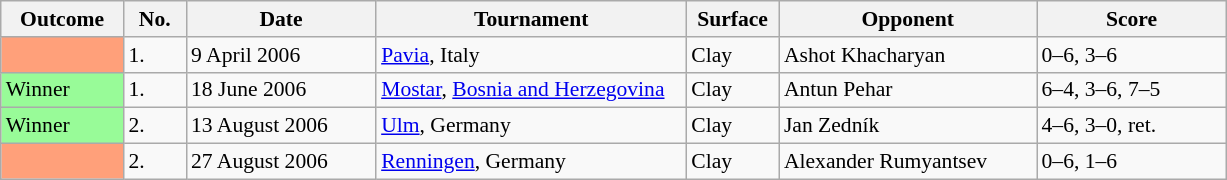<table class=wikitable style="font-size:90%">
<tr>
<th width=75>Outcome</th>
<th width=35>No.</th>
<th width=120>Date</th>
<th width=200>Tournament</th>
<th width=55>Surface</th>
<th width=165>Opponent</th>
<th width=120>Score</th>
</tr>
<tr>
<td bgcolor=#FFA07A></td>
<td>1.</td>
<td>9 April 2006</td>
<td><a href='#'>Pavia</a>, Italy</td>
<td>Clay</td>
<td> Ashot Khacharyan</td>
<td>0–6, 3–6</td>
</tr>
<tr>
<td bgcolor=98FB98>Winner</td>
<td>1.</td>
<td>18 June 2006</td>
<td><a href='#'>Mostar</a>, <a href='#'>Bosnia and Herzegovina</a></td>
<td>Clay</td>
<td> Antun Pehar</td>
<td>6–4, 3–6, 7–5</td>
</tr>
<tr>
<td bgcolor=98FB98>Winner</td>
<td>2.</td>
<td>13 August 2006</td>
<td><a href='#'>Ulm</a>, Germany</td>
<td>Clay</td>
<td> Jan Zedník</td>
<td>4–6, 3–0, ret.</td>
</tr>
<tr>
<td bgcolor=#FFA07A></td>
<td>2.</td>
<td>27 August 2006</td>
<td><a href='#'>Renningen</a>, Germany</td>
<td>Clay</td>
<td> Alexander Rumyantsev</td>
<td>0–6, 1–6</td>
</tr>
</table>
